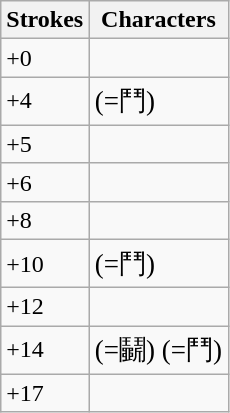<table class="wikitable">
<tr>
<th>Strokes</th>
<th>Characters</th>
</tr>
<tr>
<td>+0</td>
<td style="font-size: large;"></td>
</tr>
<tr>
<td>+4</td>
<td style="font-size: large;"> (=鬥)</td>
</tr>
<tr>
<td>+5</td>
<td style="font-size: large;"></td>
</tr>
<tr>
<td>+6</td>
<td style="font-size: large;"></td>
</tr>
<tr>
<td>+8</td>
<td style="font-size: large;"></td>
</tr>
<tr>
<td>+10</td>
<td style="font-size: large;"> (=鬥)</td>
</tr>
<tr>
<td>+12</td>
<td style="font-size: large;"></td>
</tr>
<tr>
<td>+14</td>
<td style="font-size: large;">(=鬭)  (=鬥)</td>
</tr>
<tr>
<td>+17</td>
<td style="font-size: large;"></td>
</tr>
</table>
